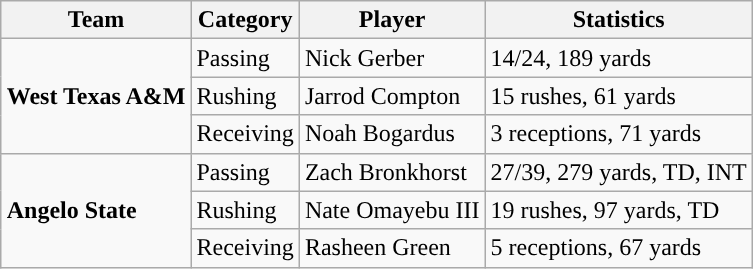<table class="wikitable" style="float: right;">
<tr>
<th>Team</th>
<th>Category</th>
<th>Player</th>
<th>Statistics</th>
</tr>
<tr>
<td rowspan=3><strong>West Texas A&M</strong></td>
<td>Passing</td>
<td>Nick Gerber</td>
<td>14/24, 189 yards</td>
</tr>
<tr>
<td>Rushing</td>
<td>Jarrod Compton</td>
<td>15 rushes, 61 yards</td>
</tr>
<tr>
<td>Receiving</td>
<td>Noah Bogardus</td>
<td>3 receptions, 71 yards</td>
</tr>
<tr>
<td rowspan=3><strong>Angelo State</strong></td>
<td>Passing</td>
<td>Zach Bronkhorst</td>
<td>27/39, 279 yards, TD, INT</td>
</tr>
<tr>
<td>Rushing</td>
<td>Nate Omayebu III</td>
<td>19 rushes, 97 yards, TD</td>
</tr>
<tr>
<td>Receiving</td>
<td>Rasheen Green</td>
<td>5 receptions, 67 yards</td>
</tr>
</table>
